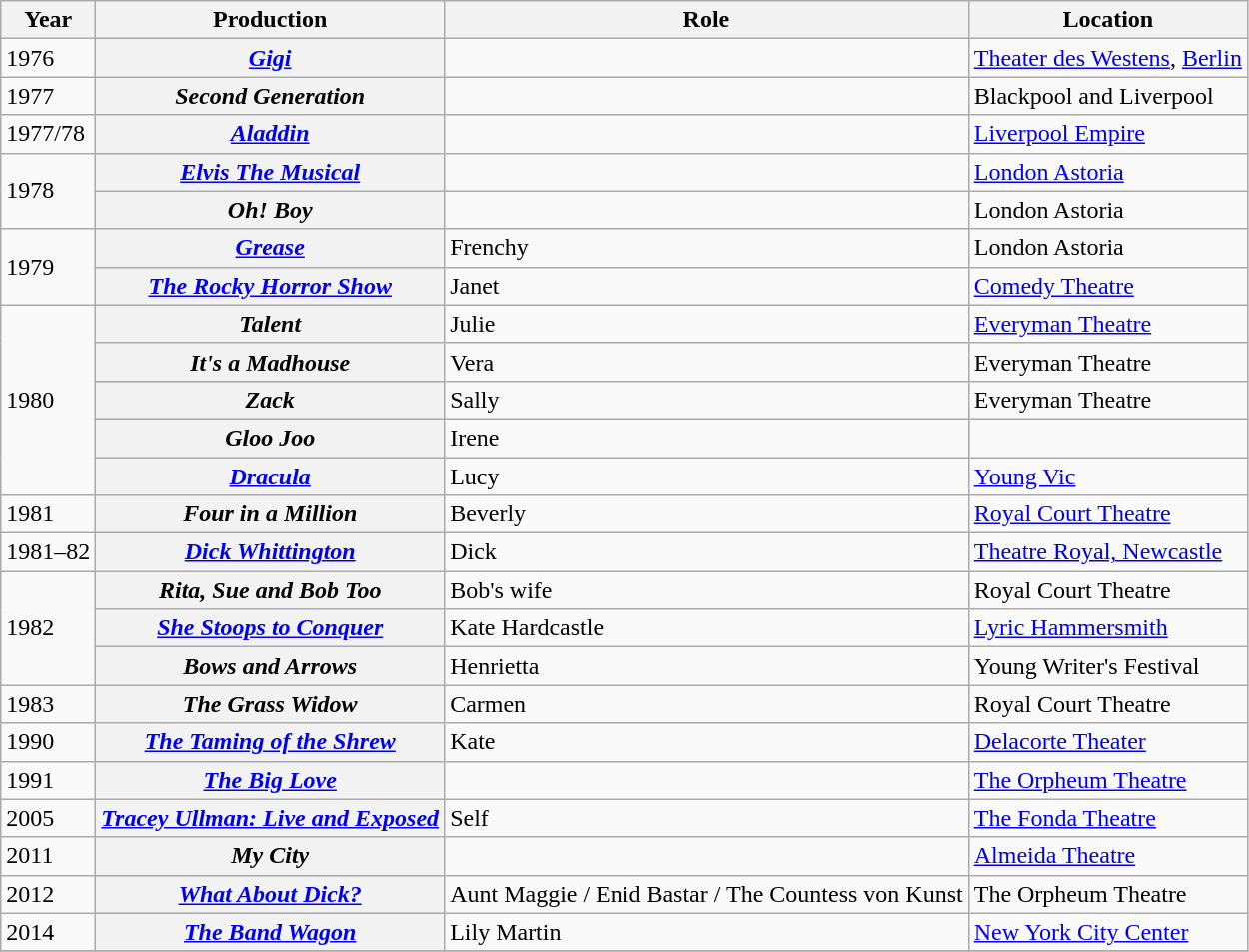<table class="wikitable plainrowheaders sortable">
<tr>
<th scope="col">Year</th>
<th scope="col">Production</th>
<th scope="col">Role</th>
<th scope="col">Location</th>
</tr>
<tr>
<td>1976</td>
<th scope=row><em><a href='#'>Gigi</a></em></th>
<td></td>
<td><a href='#'>Theater des Westens</a>, <a href='#'>Berlin</a></td>
</tr>
<tr>
<td>1977</td>
<th scope=row><em>Second Generation</em></th>
<td></td>
<td>Blackpool and Liverpool</td>
</tr>
<tr>
<td>1977/78</td>
<th scope=row><em><a href='#'>Aladdin</a></em></th>
<td></td>
<td><a href='#'>Liverpool Empire</a></td>
</tr>
<tr>
<td rowspan="2">1978</td>
<th scope=row><em><a href='#'>Elvis The Musical</a></em></th>
<td></td>
<td><a href='#'>London Astoria</a></td>
</tr>
<tr>
<th scope=row><em>Oh! Boy</em></th>
<td></td>
<td>London Astoria</td>
</tr>
<tr>
<td rowspan="2">1979</td>
<th scope=row><em><a href='#'>Grease</a></em></th>
<td>Frenchy</td>
<td>London Astoria</td>
</tr>
<tr>
<th scope=row><em><a href='#'>The Rocky Horror Show</a></em></th>
<td>Janet</td>
<td><a href='#'>Comedy Theatre</a></td>
</tr>
<tr>
<td rowspan="5">1980</td>
<th scope=row><em>Talent</em></th>
<td>Julie</td>
<td><a href='#'>Everyman Theatre</a></td>
</tr>
<tr>
<th scope=row><em>It's a Madhouse</em></th>
<td>Vera</td>
<td>Everyman Theatre</td>
</tr>
<tr>
<th scope=row><em>Zack</em></th>
<td>Sally</td>
<td>Everyman Theatre</td>
</tr>
<tr>
<th scope=row><em>Gloo Joo</em></th>
<td>Irene</td>
<td></td>
</tr>
<tr>
<th scope=row><em><a href='#'>Dracula</a></em></th>
<td>Lucy</td>
<td><a href='#'>Young Vic</a></td>
</tr>
<tr>
<td>1981</td>
<th scope=row><em>Four in a Million</em></th>
<td>Beverly</td>
<td><a href='#'>Royal Court Theatre</a></td>
</tr>
<tr>
<td>1981–82</td>
<th scope=row><em><a href='#'>Dick Whittington</a></em></th>
<td>Dick</td>
<td><a href='#'>Theatre Royal, Newcastle</a></td>
</tr>
<tr>
<td rowspan="3">1982</td>
<th scope=row><em>Rita, Sue and Bob Too</em></th>
<td>Bob's wife</td>
<td>Royal Court Theatre</td>
</tr>
<tr>
<th scope=row><em><a href='#'>She Stoops to Conquer</a></em></th>
<td>Kate Hardcastle</td>
<td><a href='#'>Lyric Hammersmith</a></td>
</tr>
<tr>
<th scope=row><em>Bows and Arrows</em></th>
<td>Henrietta</td>
<td>Young Writer's Festival</td>
</tr>
<tr>
<td>1983</td>
<th scope=row><em>The Grass Widow</em></th>
<td>Carmen</td>
<td>Royal Court Theatre</td>
</tr>
<tr>
<td>1990</td>
<th scope=row><em><a href='#'>The Taming of the Shrew</a></em></th>
<td>Kate</td>
<td><a href='#'>Delacorte Theater</a></td>
</tr>
<tr>
<td>1991</td>
<th scope=row><em><a href='#'>The Big Love</a></em></th>
<td></td>
<td><a href='#'>The Orpheum Theatre</a></td>
</tr>
<tr>
<td>2005</td>
<th scope=row><em><a href='#'>Tracey Ullman: Live and Exposed</a></em></th>
<td>Self</td>
<td><a href='#'>The Fonda Theatre</a></td>
</tr>
<tr>
<td>2011</td>
<th scope=row><em>My City</em></th>
<td></td>
<td><a href='#'>Almeida Theatre</a></td>
</tr>
<tr>
<td>2012</td>
<th scope=row><em><a href='#'>What About Dick?</a></em></th>
<td>Aunt Maggie / Enid Bastar / The Countess von Kunst</td>
<td>The Orpheum Theatre</td>
</tr>
<tr>
<td>2014</td>
<th scope=row><em><a href='#'>The Band Wagon</a></em></th>
<td>Lily Martin</td>
<td><a href='#'>New York City Center</a></td>
</tr>
<tr>
</tr>
</table>
